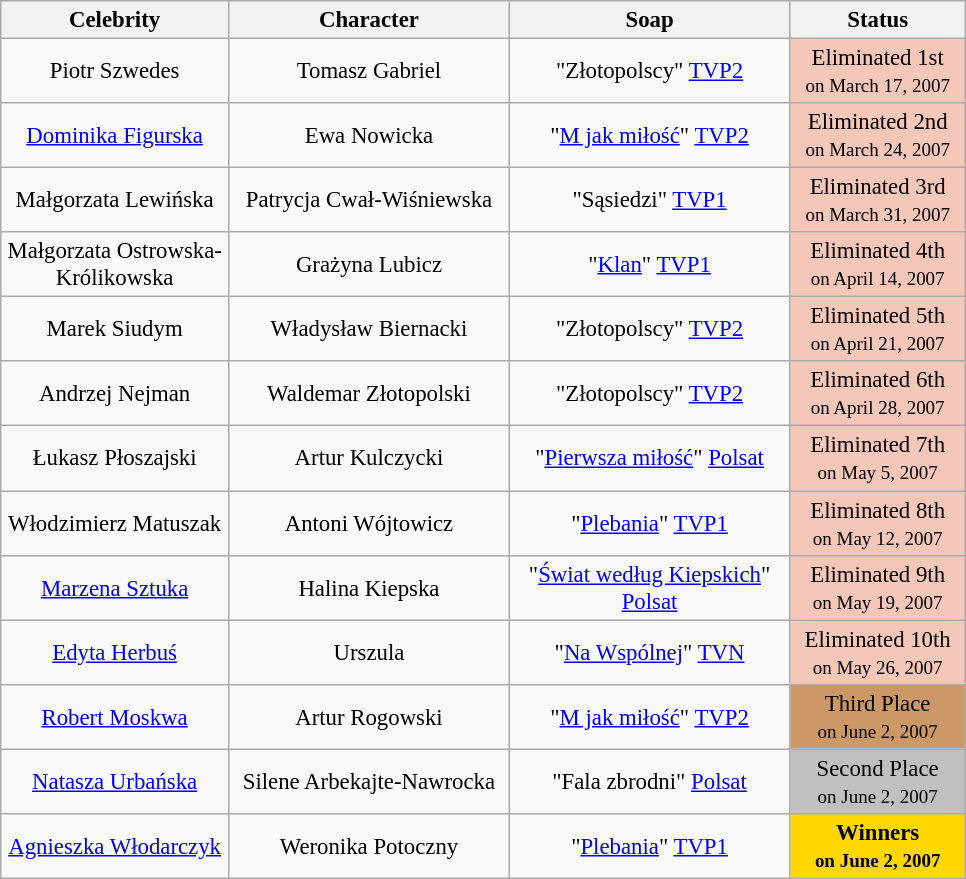<table class="wikitable"  style="margin:auto; text-align:center; font-size:95%;">
<tr>
<th style="width:145px;">Celebrity</th>
<th style="width:180px;">Character</th>
<th style="width:180px;">Soap</th>
<th style="width:110px;">Status</th>
</tr>
<tr>
<td>Piotr Szwedes</td>
<td>Tomasz Gabriel</td>
<td>"Złotopolscy" <a href='#'>TVP2</a></td>
<td bgcolor="#F4C7B8">Eliminated 1st<br><small>on March 17, 2007</small></td>
</tr>
<tr>
<td><a href='#'>Dominika Figurska</a></td>
<td>Ewa Nowicka</td>
<td>"<a href='#'>M jak miłość</a>" <a href='#'>TVP2</a></td>
<td bgcolor="#F4C7B8">Eliminated 2nd<br><small>on March 24, 2007</small></td>
</tr>
<tr>
<td>Małgorzata Lewińska</td>
<td>Patrycja Cwał-Wiśniewska</td>
<td>"Sąsiedzi" <a href='#'>TVP1</a></td>
<td bgcolor="#F4C7B8">Eliminated 3rd<br><small>on March 31, 2007</small></td>
</tr>
<tr>
<td>Małgorzata Ostrowska-Królikowska</td>
<td>Grażyna Lubicz</td>
<td>"<a href='#'>Klan</a>" <a href='#'>TVP1</a></td>
<td bgcolor="#F4C7B8">Eliminated 4th<br><small>on April 14, 2007</small></td>
</tr>
<tr>
<td>Marek Siudym</td>
<td>Władysław Biernacki</td>
<td>"Złotopolscy" <a href='#'>TVP2</a></td>
<td bgcolor="#F4C7B8">Eliminated 5th<br><small>on April 21, 2007</small></td>
</tr>
<tr>
<td>Andrzej Nejman</td>
<td>Waldemar Złotopolski</td>
<td>"Złotopolscy" <a href='#'>TVP2</a></td>
<td bgcolor="#F4C7B8">Eliminated 6th<br><small>on April 28, 2007</small></td>
</tr>
<tr>
<td>Łukasz Płoszajski</td>
<td>Artur Kulczycki</td>
<td>"<a href='#'>Pierwsza miłość</a>" <a href='#'>Polsat</a></td>
<td bgcolor="#F4C7B8">Eliminated 7th<br><small>on May 5, 2007</small></td>
</tr>
<tr>
<td>Włodzimierz Matuszak</td>
<td>Antoni Wójtowicz</td>
<td>"<a href='#'>Plebania</a>" <a href='#'>TVP1</a></td>
<td bgcolor="#F4C7B8">Eliminated 8th<br><small>on May 12, 2007</small></td>
</tr>
<tr>
<td><a href='#'>Marzena Sztuka</a></td>
<td>Halina Kiepska</td>
<td>"<a href='#'>Świat według Kiepskich</a>" <a href='#'>Polsat</a></td>
<td bgcolor="#F4C7B8">Eliminated 9th<br><small>on May 19, 2007</small></td>
</tr>
<tr>
<td><a href='#'>Edyta Herbuś</a></td>
<td>Urszula</td>
<td>"<a href='#'>Na Wspólnej</a>" <a href='#'>TVN</a></td>
<td bgcolor="#F4C7B8">Eliminated 10th<br><small>on May 26, 2007</small></td>
</tr>
<tr>
<td><a href='#'>Robert Moskwa</a></td>
<td>Artur Rogowski</td>
<td>"<a href='#'>M jak miłość</a>" <a href='#'>TVP2</a></td>
<td bgcolor="#cc9966">Third Place<br><small>on June 2, 2007</small></td>
</tr>
<tr>
<td><a href='#'>Natasza Urbańska</a></td>
<td>Silene Arbekajte-Nawrocka</td>
<td>"Fala zbrodni" <a href='#'>Polsat</a></td>
<td bgcolor="silver">Second Place<br><small>on June 2, 2007</small></td>
</tr>
<tr>
<td><a href='#'>Agnieszka Włodarczyk</a></td>
<td>Weronika Potoczny</td>
<td>"<a href='#'>Plebania</a>" <a href='#'>TVP1</a></td>
<td bgcolor="gold"><strong>Winners<br><small>on June 2, 2007</small></strong></td>
</tr>
</table>
